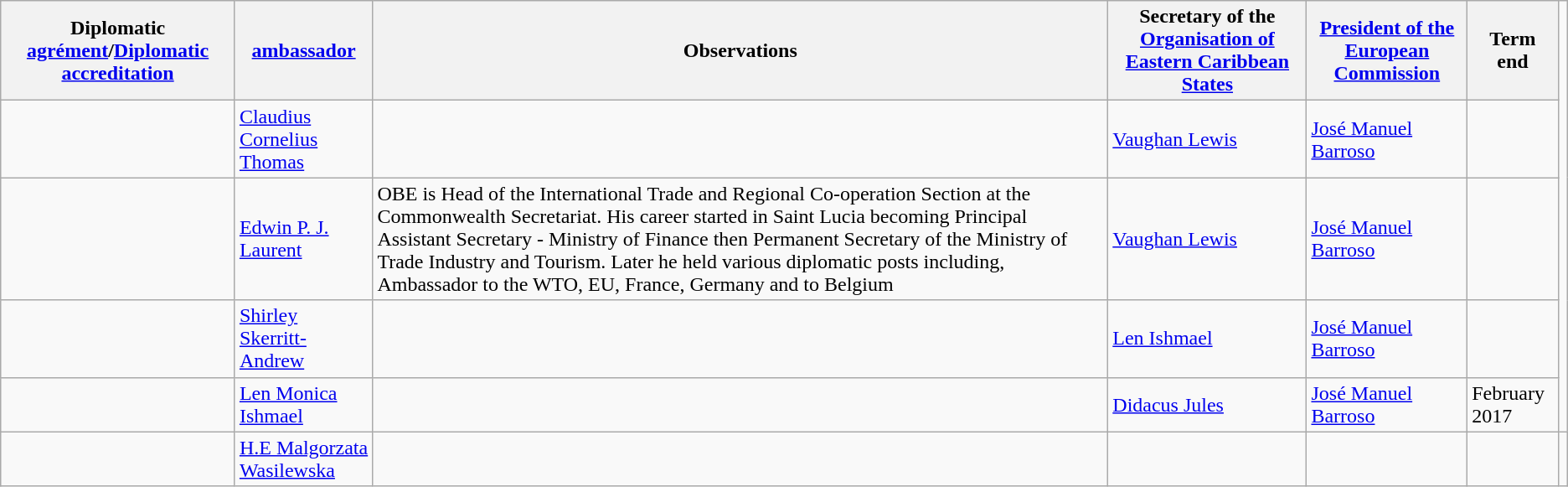<table class="wikitable sortable">
<tr>
<th>Diplomatic <a href='#'>agrément</a>/<a href='#'>Diplomatic accreditation</a></th>
<th><a href='#'>ambassador</a></th>
<th>Observations</th>
<th>Secretary of the <a href='#'>Organisation of Eastern Caribbean States</a></th>
<th><a href='#'>President of the European Commission</a></th>
<th>Term end</th>
</tr>
<tr>
<td></td>
<td><a href='#'>Claudius Cornelius Thomas</a></td>
<td></td>
<td><a href='#'>Vaughan Lewis</a></td>
<td><a href='#'>José Manuel Barroso</a></td>
<td></td>
</tr>
<tr>
<td></td>
<td><a href='#'>Edwin P. J. Laurent</a></td>
<td>OBE is Head of the International Trade and Regional Co-operation Section at the Commonwealth Secretariat. His career started in Saint Lucia becoming Principal Assistant Secretary - Ministry of Finance then Permanent Secretary of the Ministry of Trade Industry and Tourism. Later he held various diplomatic posts including, Ambassador to the WTO, EU, France, Germany and to Belgium</td>
<td><a href='#'>Vaughan Lewis</a></td>
<td><a href='#'>José Manuel Barroso</a></td>
<td></td>
</tr>
<tr>
<td></td>
<td><a href='#'>Shirley Skerritt-Andrew</a></td>
<td></td>
<td><a href='#'>Len Ishmael</a></td>
<td><a href='#'>José Manuel Barroso</a></td>
<td></td>
</tr>
<tr>
<td></td>
<td><a href='#'>Len Monica Ishmael</a></td>
<td></td>
<td><a href='#'>Didacus Jules</a></td>
<td><a href='#'>José Manuel Barroso</a></td>
<td>February 2017</td>
</tr>
<tr>
<td></td>
<td><a href='#'>H.E Malgorzata Wasilewska</a></td>
<td></td>
<td></td>
<td></td>
<td></td>
<td></td>
</tr>
</table>
